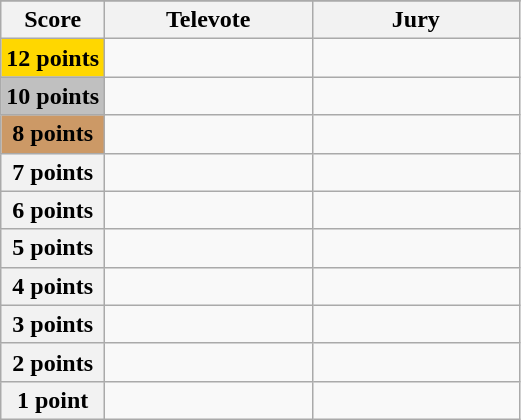<table class="wikitable">
<tr>
</tr>
<tr>
<th scope="col" width="20%">Score</th>
<th scope="col" width="40%">Televote</th>
<th scope="col" width="40%">Jury</th>
</tr>
<tr>
<th scope="row" style="background:gold">12 points</th>
<td></td>
<td></td>
</tr>
<tr>
<th scope="row" style="background:silver">10 points</th>
<td></td>
<td></td>
</tr>
<tr>
<th scope="row" style="background:#CC9966">8 points</th>
<td></td>
<td></td>
</tr>
<tr>
<th scope="row">7 points</th>
<td></td>
<td></td>
</tr>
<tr>
<th scope="row">6 points</th>
<td></td>
<td></td>
</tr>
<tr>
<th scope="row">5 points</th>
<td></td>
<td></td>
</tr>
<tr>
<th scope="row">4 points</th>
<td></td>
<td></td>
</tr>
<tr>
<th scope="row">3 points</th>
<td></td>
<td></td>
</tr>
<tr>
<th scope="row">2 points</th>
<td></td>
<td></td>
</tr>
<tr>
<th scope="row">1 point</th>
<td></td>
<td></td>
</tr>
</table>
